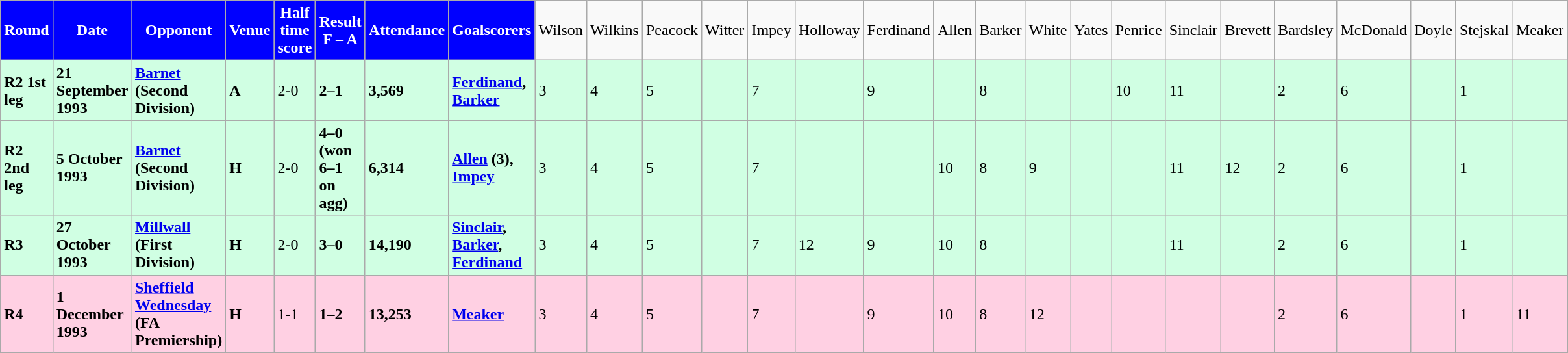<table class="wikitable">
<tr>
<th style="background:#0000FF; color:#FFFFFF; text-align:center;"><strong>Round</strong></th>
<th style="background:#0000FF; color:#FFFFFF; text-align:center;"><strong>Date</strong></th>
<th style="background:#0000FF; color:#FFFFFF; text-align:center;"><strong>Opponent</strong></th>
<th style="background:#0000FF; color:#FFFFFF; text-align:center;"><strong>Venue</strong></th>
<th style="background:#0000FF; color:#FFFFFF; text-align:center;"><strong>Half time score</strong></th>
<th style="background:#0000FF; color:#FFFFFF; text-align:center;"><strong>Result</strong><br><strong>F – A</strong></th>
<th style="background:#0000FF; color:#FFFFFF; text-align:center;"><strong>Attendance</strong></th>
<th style="background:#0000FF; color:#FFFFFF; text-align:center;"><strong>Goalscorers</strong></th>
<td>Wilson</td>
<td>Wilkins</td>
<td>Peacock</td>
<td>Witter</td>
<td>Impey</td>
<td>Holloway</td>
<td>Ferdinand</td>
<td>Allen</td>
<td>Barker</td>
<td>White</td>
<td>Yates</td>
<td>Penrice</td>
<td>Sinclair</td>
<td>Brevett</td>
<td>Bardsley</td>
<td>McDonald</td>
<td>Doyle</td>
<td>Stejskal</td>
<td>Meaker</td>
</tr>
<tr style="background-color: #d0ffe3;">
<td><strong>R2 1st leg</strong></td>
<td><strong>21 September 1993</strong></td>
<td><strong><a href='#'>Barnet</a> (Second Division)</strong></td>
<td><strong>A</strong></td>
<td>2-0</td>
<td><strong>2–1</strong></td>
<td><strong>3,569</strong></td>
<td><strong><a href='#'>Ferdinand</a>, <a href='#'>Barker</a></strong></td>
<td>3</td>
<td>4</td>
<td>5</td>
<td></td>
<td>7</td>
<td></td>
<td>9</td>
<td></td>
<td>8</td>
<td></td>
<td></td>
<td>10</td>
<td>11</td>
<td></td>
<td>2</td>
<td>6</td>
<td></td>
<td>1</td>
<td></td>
</tr>
<tr style="background-color: #d0ffe3;">
<td><strong>R2 2nd leg</strong></td>
<td><strong>5 October 1993</strong></td>
<td><strong><a href='#'>Barnet</a> (Second Division)</strong></td>
<td><strong>H</strong></td>
<td>2-0</td>
<td><strong>4–0 (won 6–1 on agg)</strong></td>
<td><strong>6,314</strong></td>
<td><strong><a href='#'>Allen</a> (3), <a href='#'>Impey</a></strong></td>
<td>3</td>
<td>4</td>
<td>5</td>
<td></td>
<td>7</td>
<td></td>
<td></td>
<td>10</td>
<td>8</td>
<td>9</td>
<td></td>
<td></td>
<td>11</td>
<td>12</td>
<td>2</td>
<td>6</td>
<td></td>
<td>1</td>
<td></td>
</tr>
<tr style="background-color: #d0ffe3;">
<td><strong>R3</strong></td>
<td><strong>27 October 1993</strong></td>
<td><strong><a href='#'>Millwall</a> (First Division)</strong></td>
<td><strong>H</strong></td>
<td>2-0</td>
<td><strong>3–0</strong></td>
<td><strong>14,190</strong></td>
<td><strong><a href='#'>Sinclair</a>, <a href='#'>Barker</a>, <a href='#'>Ferdinand</a></strong></td>
<td>3</td>
<td>4</td>
<td>5</td>
<td></td>
<td>7</td>
<td>12</td>
<td>9</td>
<td>10</td>
<td>8</td>
<td></td>
<td></td>
<td></td>
<td>11</td>
<td></td>
<td>2</td>
<td>6</td>
<td></td>
<td>1</td>
<td></td>
</tr>
<tr style="background-color: #ffd0e3;">
<td><strong>R4</strong></td>
<td><strong>1 December 1993</strong></td>
<td><strong><a href='#'>Sheffield Wednesday</a> (FA  Premiership)</strong></td>
<td><strong>H</strong></td>
<td>1-1</td>
<td><strong>1–2</strong></td>
<td><strong>13,253</strong></td>
<td><a href='#'><strong>Meaker</strong></a></td>
<td>3</td>
<td>4</td>
<td>5</td>
<td></td>
<td>7</td>
<td></td>
<td>9</td>
<td>10</td>
<td>8</td>
<td>12</td>
<td></td>
<td></td>
<td></td>
<td></td>
<td>2</td>
<td>6</td>
<td></td>
<td>1</td>
<td>11</td>
</tr>
</table>
